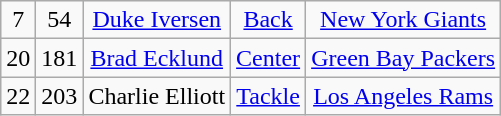<table class="wikitable" style="text-align:center">
<tr>
<td>7</td>
<td>54</td>
<td><a href='#'>Duke Iversen</a></td>
<td><a href='#'>Back</a></td>
<td><a href='#'>New York Giants</a></td>
</tr>
<tr>
<td>20</td>
<td>181</td>
<td><a href='#'>Brad Ecklund</a></td>
<td><a href='#'>Center</a></td>
<td><a href='#'>Green Bay Packers</a></td>
</tr>
<tr>
<td>22</td>
<td>203</td>
<td>Charlie Elliott</td>
<td><a href='#'>Tackle</a></td>
<td><a href='#'>Los Angeles Rams</a></td>
</tr>
</table>
